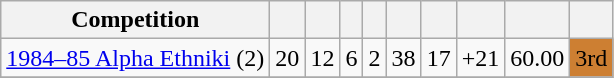<table class="wikitable" style="text-align:center">
<tr>
<th>Competition</th>
<th></th>
<th></th>
<th></th>
<th></th>
<th></th>
<th></th>
<th></th>
<th></th>
<th></th>
</tr>
<tr>
<td><a href='#'>1984–85 Alpha Ethniki</a> (2)</td>
<td>20</td>
<td>12</td>
<td>6</td>
<td>2</td>
<td>38</td>
<td>17</td>
<td>+21</td>
<td>60.00</td>
<td bgcolor=#CD7F32>3rd</td>
</tr>
<tr>
</tr>
</table>
